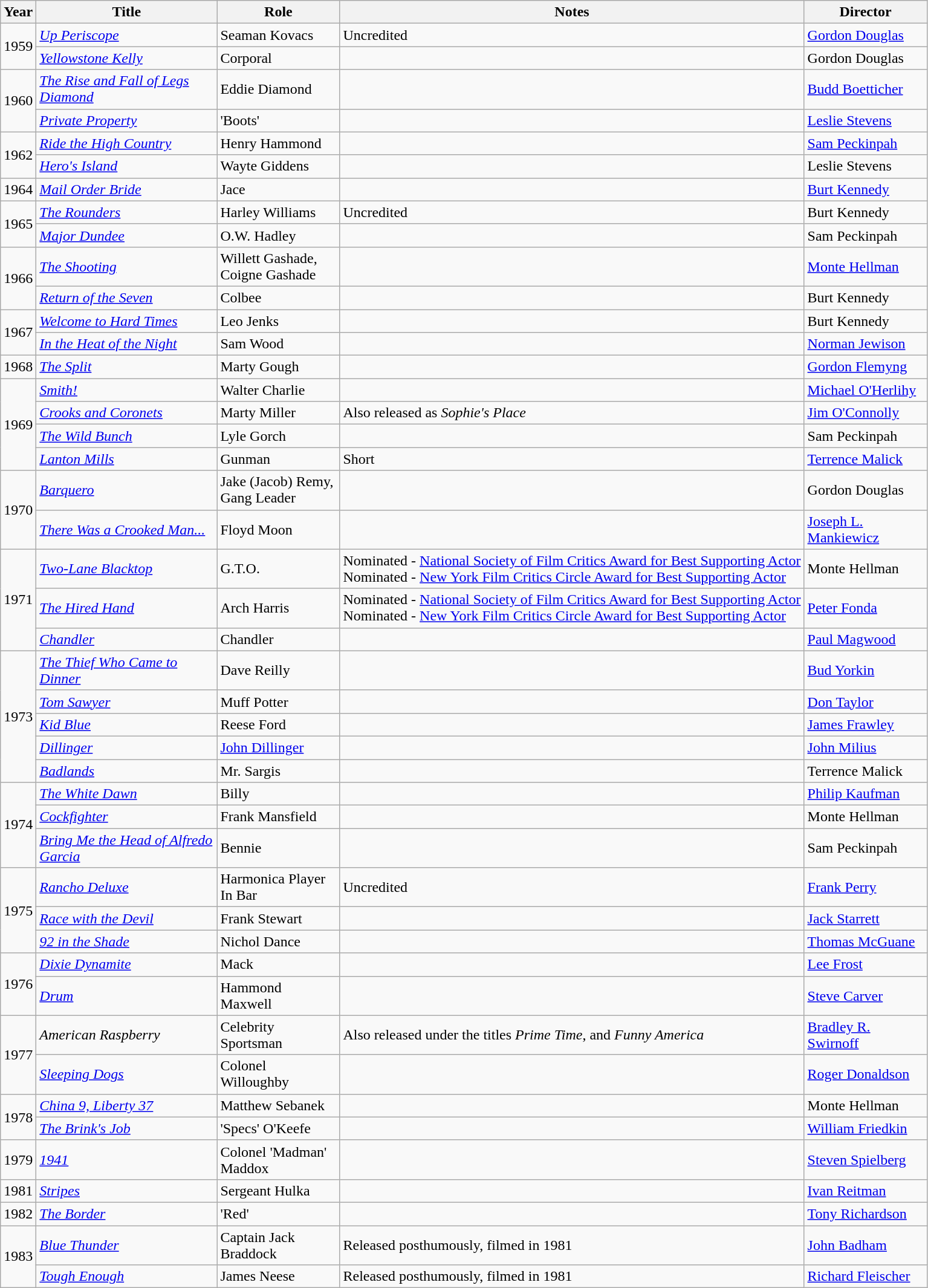<table class="wikitable sortable">
<tr>
<th style=width:2em>Year</th>
<th style=width:12em>Title</th>
<th style=width:8em>Role</th>
<th>Notes</th>
<th style=width:8em>Director</th>
</tr>
<tr>
<td rowspan="2">1959</td>
<td><em><a href='#'>Up Periscope</a></em></td>
<td>Seaman Kovacs</td>
<td>Uncredited</td>
<td><a href='#'>Gordon Douglas</a></td>
</tr>
<tr>
<td><em><a href='#'>Yellowstone Kelly</a></em></td>
<td>Corporal</td>
<td></td>
<td>Gordon Douglas</td>
</tr>
<tr>
<td rowspan="2">1960</td>
<td><em><a href='#'>The Rise and Fall of Legs Diamond</a></em></td>
<td>Eddie Diamond</td>
<td></td>
<td><a href='#'>Budd Boetticher</a></td>
</tr>
<tr>
<td><em><a href='#'>Private Property</a></em></td>
<td>'Boots'</td>
<td></td>
<td><a href='#'>Leslie Stevens</a></td>
</tr>
<tr>
<td rowspan="2">1962</td>
<td><em><a href='#'>Ride the High Country</a></em></td>
<td>Henry Hammond</td>
<td></td>
<td><a href='#'>Sam Peckinpah</a></td>
</tr>
<tr>
<td><em><a href='#'>Hero's Island</a></em></td>
<td>Wayte Giddens</td>
<td></td>
<td>Leslie Stevens</td>
</tr>
<tr>
<td>1964</td>
<td><em><a href='#'>Mail Order Bride</a></em></td>
<td>Jace</td>
<td></td>
<td><a href='#'>Burt Kennedy</a></td>
</tr>
<tr>
<td rowspan="2">1965</td>
<td><em><a href='#'>The Rounders</a></em></td>
<td>Harley Williams</td>
<td>Uncredited</td>
<td>Burt Kennedy</td>
</tr>
<tr>
<td><em><a href='#'>Major Dundee</a></em></td>
<td>O.W. Hadley</td>
<td></td>
<td>Sam Peckinpah</td>
</tr>
<tr>
<td rowspan="2">1966</td>
<td><em><a href='#'>The Shooting</a></em></td>
<td>Willett Gashade, Coigne Gashade</td>
<td></td>
<td><a href='#'>Monte Hellman</a></td>
</tr>
<tr>
<td><em><a href='#'>Return of the Seven</a></em></td>
<td>Colbee</td>
<td></td>
<td>Burt Kennedy</td>
</tr>
<tr>
<td rowspan="2">1967</td>
<td><em><a href='#'>Welcome to Hard Times</a></em></td>
<td>Leo Jenks</td>
<td></td>
<td>Burt Kennedy</td>
</tr>
<tr>
<td><em><a href='#'>In the Heat of the Night</a></em></td>
<td>Sam Wood</td>
<td></td>
<td><a href='#'>Norman Jewison</a></td>
</tr>
<tr>
<td>1968</td>
<td><em><a href='#'>The Split</a></em></td>
<td>Marty Gough</td>
<td></td>
<td><a href='#'>Gordon Flemyng</a></td>
</tr>
<tr>
<td rowspan="4">1969</td>
<td><em><a href='#'>Smith!</a></em></td>
<td>Walter Charlie</td>
<td></td>
<td><a href='#'>Michael O'Herlihy</a></td>
</tr>
<tr>
<td><em><a href='#'>Crooks and Coronets</a></em></td>
<td>Marty Miller</td>
<td>Also released as <em>Sophie's Place</em></td>
<td><a href='#'>Jim O'Connolly</a></td>
</tr>
<tr>
<td><em><a href='#'>The Wild Bunch</a></em></td>
<td>Lyle Gorch</td>
<td></td>
<td>Sam Peckinpah</td>
</tr>
<tr>
<td><em><a href='#'>Lanton Mills</a></em></td>
<td>Gunman</td>
<td>Short</td>
<td><a href='#'>Terrence Malick</a></td>
</tr>
<tr>
<td rowspan="2">1970</td>
<td><em><a href='#'>Barquero</a></em></td>
<td>Jake (Jacob) Remy, Gang Leader</td>
<td></td>
<td>Gordon Douglas</td>
</tr>
<tr>
<td><em><a href='#'>There Was a Crooked Man...</a></em></td>
<td>Floyd Moon</td>
<td></td>
<td><a href='#'>Joseph L. Mankiewicz</a></td>
</tr>
<tr>
<td rowspan="3">1971</td>
<td><em><a href='#'>Two-Lane Blacktop</a></em></td>
<td>G.T.O.</td>
<td>Nominated - <a href='#'>National Society of Film Critics Award for Best Supporting Actor</a><br>Nominated -  <a href='#'>New York Film Critics Circle Award for Best Supporting Actor</a></td>
<td>Monte Hellman</td>
</tr>
<tr>
<td><em><a href='#'>The Hired Hand</a></em></td>
<td>Arch Harris</td>
<td>Nominated - <a href='#'>National Society of Film Critics Award for Best Supporting Actor</a><br>Nominated -  <a href='#'>New York Film Critics Circle Award for Best Supporting Actor</a></td>
<td><a href='#'>Peter Fonda</a></td>
</tr>
<tr>
<td><em><a href='#'>Chandler</a></em></td>
<td>Chandler</td>
<td></td>
<td><a href='#'>Paul Magwood</a></td>
</tr>
<tr>
<td rowspan="5">1973</td>
<td><em><a href='#'>The Thief Who Came to Dinner</a></em></td>
<td>Dave Reilly</td>
<td></td>
<td><a href='#'>Bud Yorkin</a></td>
</tr>
<tr>
<td><em><a href='#'>Tom Sawyer</a></em></td>
<td>Muff Potter</td>
<td></td>
<td><a href='#'>Don Taylor</a></td>
</tr>
<tr>
<td><em><a href='#'>Kid Blue</a></em></td>
<td>Reese Ford</td>
<td></td>
<td><a href='#'>James Frawley</a></td>
</tr>
<tr>
<td><em><a href='#'>Dillinger</a></em></td>
<td><a href='#'>John Dillinger</a></td>
<td></td>
<td><a href='#'>John Milius</a></td>
</tr>
<tr>
<td><em><a href='#'>Badlands</a></em></td>
<td>Mr. Sargis</td>
<td></td>
<td>Terrence Malick</td>
</tr>
<tr>
<td rowspan="3">1974</td>
<td><em><a href='#'>The White Dawn</a></em></td>
<td>Billy</td>
<td></td>
<td><a href='#'>Philip Kaufman</a></td>
</tr>
<tr>
<td><em><a href='#'>Cockfighter</a></em></td>
<td>Frank Mansfield</td>
<td></td>
<td>Monte Hellman</td>
</tr>
<tr>
<td><em><a href='#'>Bring Me the Head of Alfredo Garcia</a></em></td>
<td>Bennie</td>
<td></td>
<td>Sam Peckinpah</td>
</tr>
<tr>
<td rowspan="3">1975</td>
<td><em><a href='#'>Rancho Deluxe</a></em></td>
<td>Harmonica Player In Bar</td>
<td>Uncredited</td>
<td><a href='#'>Frank Perry</a></td>
</tr>
<tr>
<td><em><a href='#'>Race with the Devil</a></em></td>
<td>Frank Stewart</td>
<td></td>
<td><a href='#'>Jack Starrett</a></td>
</tr>
<tr>
<td><em><a href='#'>92 in the Shade</a></em></td>
<td>Nichol Dance</td>
<td></td>
<td><a href='#'>Thomas McGuane</a></td>
</tr>
<tr>
<td rowspan="2">1976</td>
<td><em><a href='#'>Dixie Dynamite</a></em></td>
<td>Mack</td>
<td></td>
<td><a href='#'>Lee Frost</a></td>
</tr>
<tr>
<td><em><a href='#'>Drum</a></em></td>
<td>Hammond Maxwell</td>
<td></td>
<td><a href='#'>Steve Carver</a></td>
</tr>
<tr>
<td rowspan="2">1977</td>
<td><em>American Raspberry</em></td>
<td>Celebrity Sportsman</td>
<td>Also released under the titles <em>Prime Time</em>, and <em>Funny America</em></td>
<td><a href='#'>Bradley R. Swirnoff</a></td>
</tr>
<tr>
<td><em><a href='#'>Sleeping Dogs</a></em></td>
<td>Colonel Willoughby</td>
<td></td>
<td><a href='#'>Roger Donaldson</a></td>
</tr>
<tr>
<td rowspan="2">1978</td>
<td><em><a href='#'>China 9, Liberty 37</a></em></td>
<td>Matthew Sebanek</td>
<td></td>
<td>Monte Hellman</td>
</tr>
<tr>
<td><em><a href='#'>The Brink's Job</a></em></td>
<td>'Specs' O'Keefe</td>
<td></td>
<td><a href='#'>William Friedkin</a></td>
</tr>
<tr>
<td>1979</td>
<td><em><a href='#'>1941</a></em></td>
<td>Colonel 'Madman' Maddox</td>
<td></td>
<td><a href='#'>Steven Spielberg</a></td>
</tr>
<tr>
<td>1981</td>
<td><em><a href='#'>Stripes</a></em></td>
<td>Sergeant Hulka</td>
<td></td>
<td><a href='#'>Ivan Reitman</a></td>
</tr>
<tr>
<td>1982</td>
<td><em><a href='#'>The Border</a></em></td>
<td>'Red'</td>
<td></td>
<td><a href='#'>Tony Richardson</a></td>
</tr>
<tr>
<td rowspan="2">1983</td>
<td><em><a href='#'>Blue Thunder</a></em></td>
<td>Captain Jack Braddock</td>
<td>Released posthumously, filmed in 1981</td>
<td><a href='#'>John Badham</a></td>
</tr>
<tr>
<td><em><a href='#'>Tough Enough</a></em></td>
<td>James Neese</td>
<td>Released posthumously, filmed in 1981</td>
<td><a href='#'>Richard Fleischer</a></td>
</tr>
</table>
